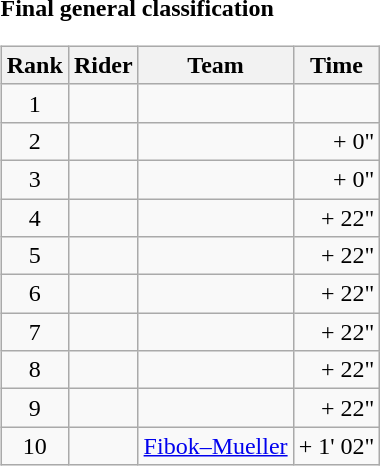<table>
<tr>
<td><strong>Final general classification</strong><br><table class="wikitable">
<tr>
<th scope="col">Rank</th>
<th scope="col">Rider</th>
<th scope="col">Team</th>
<th scope="col">Time</th>
</tr>
<tr>
<td style="text-align:center;">1</td>
<td></td>
<td></td>
<td style="text-align:right;"></td>
</tr>
<tr>
<td style="text-align:center;">2</td>
<td></td>
<td></td>
<td style="text-align:right;">+ 0"</td>
</tr>
<tr>
<td style="text-align:center;">3</td>
<td></td>
<td></td>
<td style="text-align:right;">+ 0"</td>
</tr>
<tr>
<td style="text-align:center;">4</td>
<td></td>
<td></td>
<td style="text-align:right;">+ 22"</td>
</tr>
<tr>
<td style="text-align:center;">5</td>
<td></td>
<td></td>
<td style="text-align:right;">+ 22"</td>
</tr>
<tr>
<td style="text-align:center;">6</td>
<td></td>
<td></td>
<td style="text-align:right;">+ 22"</td>
</tr>
<tr>
<td style="text-align:center;">7</td>
<td></td>
<td></td>
<td style="text-align:right;">+ 22"</td>
</tr>
<tr>
<td style="text-align:center;">8</td>
<td></td>
<td></td>
<td style="text-align:right;">+ 22"</td>
</tr>
<tr>
<td style="text-align:center;">9</td>
<td></td>
<td></td>
<td style="text-align:right;">+ 22"</td>
</tr>
<tr>
<td style="text-align:center;">10</td>
<td></td>
<td><a href='#'>Fibok–Mueller</a></td>
<td style="text-align:right;">+ 1' 02"</td>
</tr>
</table>
</td>
</tr>
</table>
